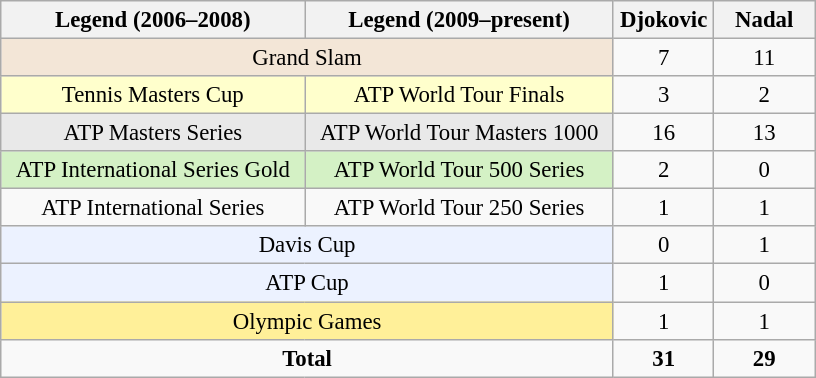<table class="wikitable" style="width:43%;vertical-align:top;text-align:center;font-size:95%">
<tr>
<th>Legend (2006–2008)</th>
<th>Legend (2009–present)</th>
<th width=60>Djokovic</th>
<th width=60>Nadal</th>
</tr>
<tr>
<td colspan=2; style="background:#F3E6D7">Grand Slam</td>
<td>7</td>
<td>11</td>
</tr>
<tr>
<td style="background:#ffc">Tennis Masters Cup</td>
<td style="background:#ffc">ATP World Tour Finals</td>
<td>3</td>
<td>2</td>
</tr>
<tr>
<td style="background:#E9E9E9">ATP Masters Series</td>
<td style="background:#E9E9E9">ATP World Tour Masters 1000</td>
<td>16</td>
<td>13</td>
</tr>
<tr>
<td style="background:#D4F1C5">ATP International Series Gold</td>
<td style="background:#D4F1C5">ATP World Tour 500 Series</td>
<td>2</td>
<td>0</td>
</tr>
<tr>
<td>ATP International Series</td>
<td>ATP World Tour 250 Series</td>
<td>1</td>
<td>1</td>
</tr>
<tr>
<td colspan=2; style="background:#ECF2FF">Davis Cup</td>
<td>0</td>
<td>1</td>
</tr>
<tr>
<td colspan=2; style="background:#ECF2FF">ATP Cup</td>
<td>1</td>
<td>0</td>
</tr>
<tr>
<td colspan=2; style="background:#FFF099">Olympic Games</td>
<td>1</td>
<td>1</td>
</tr>
<tr>
<td colspan=2><strong>Total</strong></td>
<td><strong>31</strong></td>
<td><strong>29</strong></td>
</tr>
</table>
